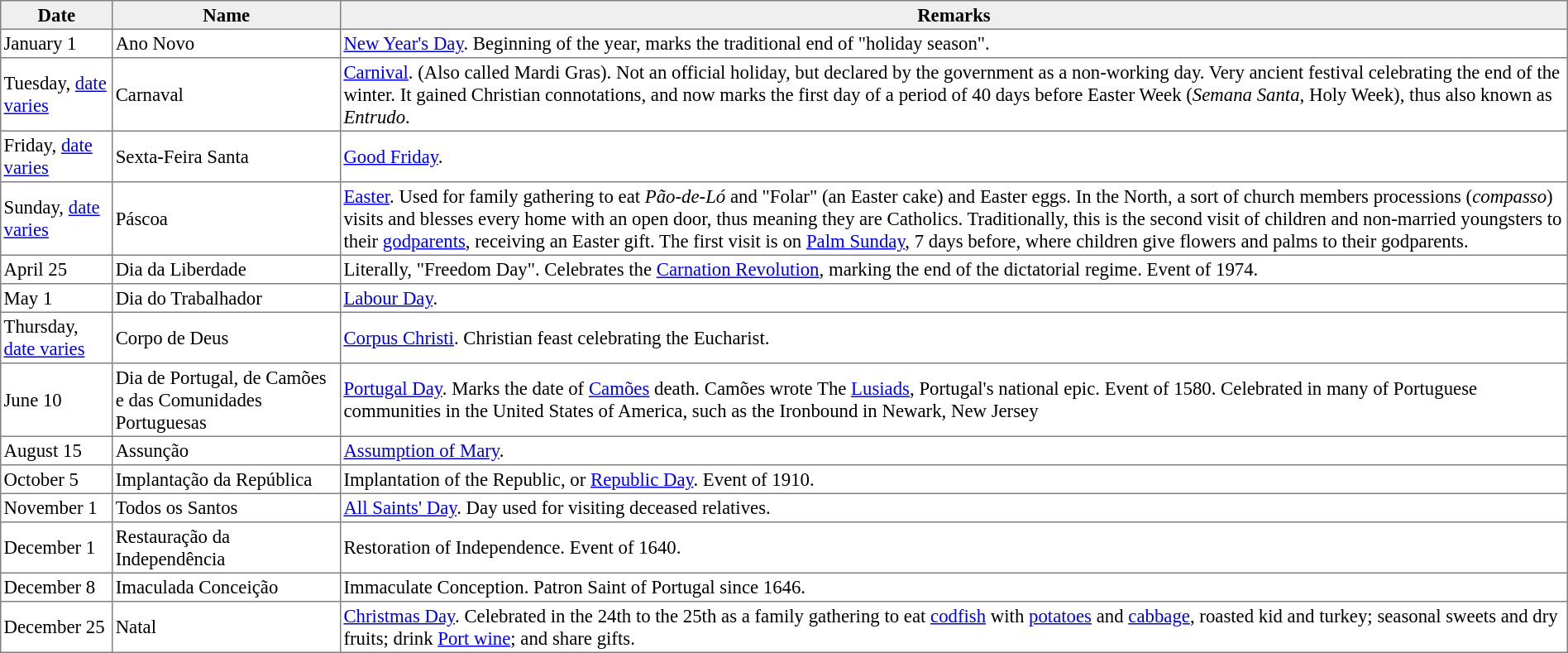<table border="1" align="center" cellpadding="2" cellspacing="0" style="border-collapse:collapse;border:1px solid gray;font-size:95%">
<tr style="background:#efefef;">
<th>Date</th>
<th>Name</th>
<th>Remarks</th>
</tr>
<tr>
<td>January 1</td>
<td>Ano Novo</td>
<td><a href='#'>New Year's Day</a>. Beginning of the year, marks the traditional end of "holiday season".</td>
</tr>
<tr>
<td>Tuesday, <a href='#'>date varies</a></td>
<td>Carnaval</td>
<td><a href='#'>Carnival</a>. (Also called Mardi Gras). Not an official holiday, but declared by the government as a non-working day. Very ancient festival celebrating the end of the winter. It gained Christian connotations, and now marks the first day of a period of 40 days before Easter Week (<em>Semana Santa</em>, Holy Week), thus also known as <em>Entrudo</em>.</td>
</tr>
<tr>
<td>Friday, <a href='#'>date varies</a></td>
<td>Sexta-Feira Santa</td>
<td><a href='#'>Good Friday</a>.</td>
</tr>
<tr>
<td>Sunday, <a href='#'>date varies</a></td>
<td>Páscoa</td>
<td><a href='#'>Easter</a>. Used for family gathering to eat <em>Pão-de-Ló</em> and "Folar" (an Easter cake) and Easter eggs. In the North, a sort of church members processions (<em>compasso</em>) visits and blesses every home with an open door, thus meaning they are Catholics. Traditionally, this is the second visit of children and non-married youngsters to their <a href='#'>godparents</a>, receiving an Easter gift. The first visit is on <a href='#'>Palm Sunday</a>, 7 days before, where children give flowers and palms to their godparents.</td>
</tr>
<tr>
<td>April 25</td>
<td>Dia da Liberdade</td>
<td>Literally, "Freedom Day". Celebrates the <a href='#'>Carnation Revolution</a>, marking the end of the dictatorial regime. Event of 1974.</td>
</tr>
<tr>
<td>May 1</td>
<td>Dia do Trabalhador</td>
<td><a href='#'>Labour Day</a>.</td>
</tr>
<tr>
<td>Thursday, <a href='#'>date varies</a></td>
<td>Corpo de Deus</td>
<td><a href='#'>Corpus Christi</a>. Christian feast celebrating the Eucharist.</td>
</tr>
<tr June 1 (Kids day) Dia das criancas>
<td>June 10</td>
<td>Dia de Portugal, de Camões e das Comunidades Portuguesas</td>
<td><a href='#'>Portugal Day</a>. Marks the date of <a href='#'>Camões</a> death. Camões wrote The <a href='#'>Lusiads</a>, Portugal's national epic. Event of 1580. Celebrated in many of Portuguese communities in the United States of America, such as the Ironbound in Newark, New Jersey</td>
</tr>
<tr>
<td>August 15</td>
<td>Assunção</td>
<td><a href='#'>Assumption of Mary</a>.</td>
</tr>
<tr>
<td>October 5</td>
<td>Implantação da República</td>
<td>Implantation of the Republic, or <a href='#'>Republic Day</a>. Event of 1910.</td>
</tr>
<tr>
<td>November 1</td>
<td>Todos os Santos</td>
<td><a href='#'>All Saints' Day</a>. Day used for visiting deceased relatives.</td>
</tr>
<tr>
<td>December 1</td>
<td>Restauração da Independência</td>
<td>Restoration of Independence. Event of 1640.</td>
</tr>
<tr>
<td>December 8</td>
<td>Imaculada Conceição</td>
<td>Immaculate Conception. Patron Saint of Portugal since 1646.</td>
</tr>
<tr>
<td>December 25</td>
<td>Natal</td>
<td><a href='#'>Christmas Day</a>. Celebrated in the 24th to the 25th as a family gathering to eat <a href='#'>codfish</a> with <a href='#'>potatoes</a> and <a href='#'>cabbage</a>, roasted kid and turkey; seasonal sweets and dry fruits; drink <a href='#'>Port wine</a>; and share gifts.</td>
</tr>
</table>
